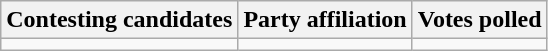<table class="wikitable sortable">
<tr>
<th>Contesting candidates</th>
<th>Party affiliation</th>
<th>Votes polled</th>
</tr>
<tr>
<td></td>
<td></td>
<td></td>
</tr>
</table>
